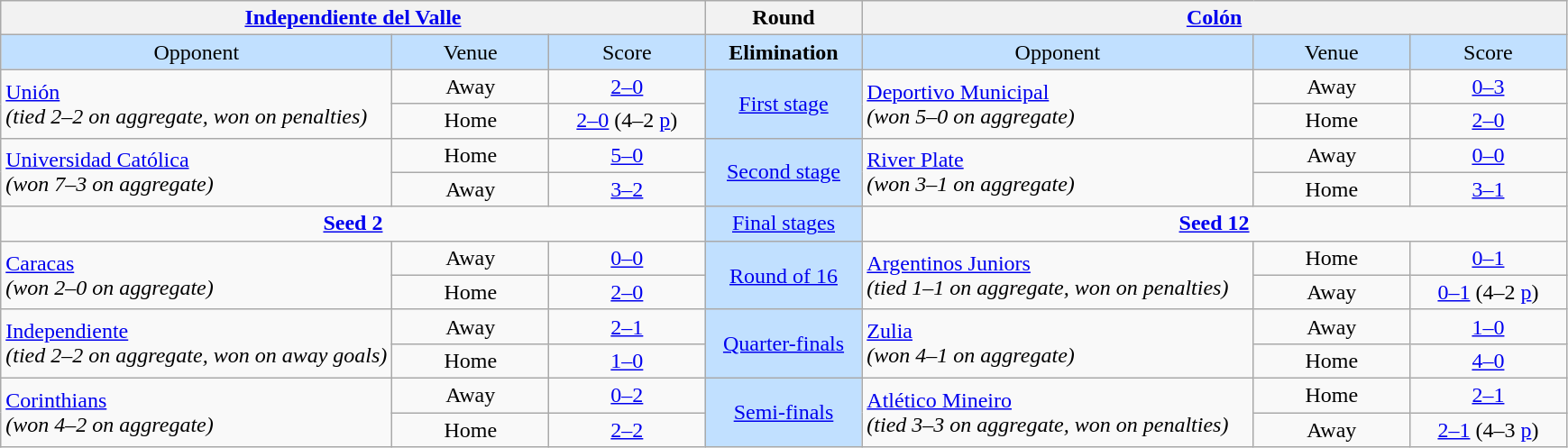<table class="wikitable" style="text-align: center;">
<tr>
<th colspan=3> <a href='#'>Independiente del Valle</a></th>
<th>Round</th>
<th colspan=3> <a href='#'>Colón</a></th>
</tr>
<tr bgcolor=#c1e0ff>
<td width=25%>Opponent</td>
<td width=10%>Venue</td>
<td width=10%>Score</td>
<td width=10%><strong>Elimination</strong></td>
<td width=25%>Opponent</td>
<td width=10%>Venue</td>
<td width=10%>Score</td>
</tr>
<tr>
<td rowspan=2 align=left> <a href='#'>Unión</a><br><em>(tied 2–2 on aggregate, won on penalties)</em></td>
<td>Away</td>
<td><a href='#'>2–0</a></td>
<td rowspan=2 bgcolor=#c1e0ff><a href='#'>First stage</a></td>
<td rowspan=2 align=left> <a href='#'>Deportivo Municipal</a><br><em>(won 5–0 on aggregate)</em></td>
<td>Away</td>
<td><a href='#'>0–3</a></td>
</tr>
<tr>
<td>Home</td>
<td><a href='#'>2–0</a> (4–2 <a href='#'>p</a>)</td>
<td>Home</td>
<td><a href='#'>2–0</a></td>
</tr>
<tr>
<td rowspan=2 align=left> <a href='#'>Universidad Católica</a><br><em>(won 7–3 on aggregate)</em></td>
<td>Home</td>
<td><a href='#'>5–0</a></td>
<td rowspan=2 bgcolor=#c1e0ff><a href='#'>Second stage</a></td>
<td rowspan=2 align=left> <a href='#'>River Plate</a><br><em>(won 3–1 on aggregate)</em></td>
<td>Away</td>
<td><a href='#'>0–0</a></td>
</tr>
<tr>
<td>Away</td>
<td><a href='#'>3–2</a></td>
<td>Home</td>
<td><a href='#'>3–1</a></td>
</tr>
<tr>
<td colspan=3><strong><a href='#'>Seed 2</a></strong></td>
<td bgcolor=#c1e0ff><a href='#'>Final stages</a></td>
<td colspan=3><strong><a href='#'>Seed 12</a></strong></td>
</tr>
<tr>
<td rowspan=2 align=left> <a href='#'>Caracas</a><br><em>(won 2–0 on aggregate)</em></td>
<td>Away</td>
<td><a href='#'>0–0</a></td>
<td rowspan=2 bgcolor=#c1e0ff><a href='#'>Round of 16</a></td>
<td rowspan=2 align=left> <a href='#'>Argentinos Juniors</a><br><em>(tied 1–1 on aggregate, won on penalties)</em></td>
<td>Home</td>
<td><a href='#'>0–1</a></td>
</tr>
<tr>
<td>Home</td>
<td><a href='#'>2–0</a></td>
<td>Away</td>
<td><a href='#'>0–1</a> (4–2 <a href='#'>p</a>)</td>
</tr>
<tr>
<td rowspan=2 align=left> <a href='#'>Independiente</a><br><em>(tied 2–2 on aggregate, won on away goals)</em></td>
<td>Away</td>
<td><a href='#'>2–1</a></td>
<td rowspan=2 bgcolor=#c1e0ff><a href='#'>Quarter-finals</a></td>
<td rowspan=2 align=left> <a href='#'>Zulia</a><br><em>(won 4–1 on aggregate)</em></td>
<td>Away</td>
<td><a href='#'>1–0</a></td>
</tr>
<tr>
<td>Home</td>
<td><a href='#'>1–0</a></td>
<td>Home</td>
<td><a href='#'>4–0</a></td>
</tr>
<tr>
<td rowspan=2 align=left> <a href='#'>Corinthians</a><br><em>(won 4–2 on aggregate)</em></td>
<td>Away</td>
<td><a href='#'>0–2</a></td>
<td rowspan=2 bgcolor=#c1e0ff><a href='#'>Semi-finals</a></td>
<td rowspan=2 align=left> <a href='#'>Atlético Mineiro</a><br><em>(tied 3–3 on aggregate, won on penalties)</em></td>
<td>Home</td>
<td><a href='#'>2–1</a></td>
</tr>
<tr>
<td>Home</td>
<td><a href='#'>2–2</a></td>
<td>Away</td>
<td><a href='#'>2–1</a> (4–3 <a href='#'>p</a>)</td>
</tr>
</table>
